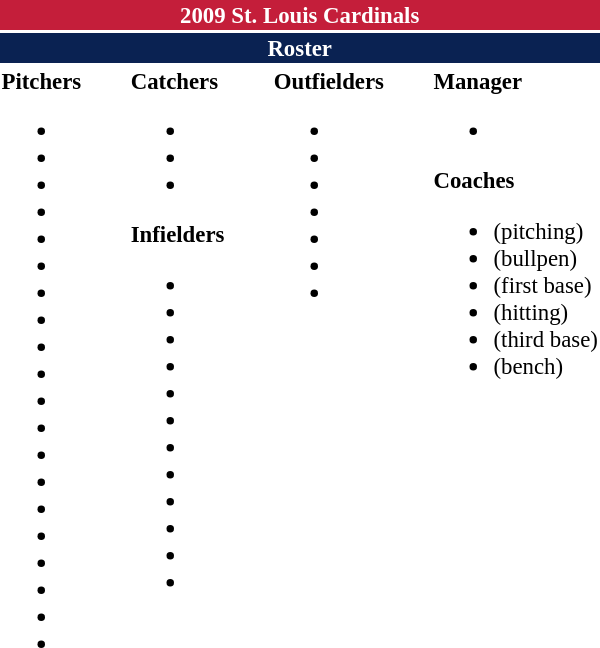<table class="toccolours" style="font-size: 95%;">
<tr>
<th colspan="10" style="background-color: #c41e3a; color: #FFFFFF; text-align: center;">2009 St. Louis Cardinals</th>
</tr>
<tr>
<td colspan="10" style="background-color: #0a2252; color: #FFFFFF; text-align: center;"><strong>Roster</strong></td>
</tr>
<tr>
<td valign="top"><strong>Pitchers</strong><br><ul><li></li><li></li><li></li><li></li><li></li><li></li><li></li><li></li><li></li><li></li><li></li><li></li><li></li><li></li><li></li><li></li><li></li><li></li><li></li><li></li></ul></td>
<td width="25px"></td>
<td valign="top"><strong>Catchers</strong><br><ul><li></li><li></li><li></li></ul><strong>Infielders</strong><ul><li></li><li></li><li></li><li></li><li></li><li></li><li></li><li></li><li></li><li></li><li></li><li></li></ul></td>
<td width="25px"></td>
<td valign="top"><strong>Outfielders</strong><br><ul><li></li><li></li><li></li><li></li><li></li><li></li><li></li></ul></td>
<td width="25px"></td>
<td valign="top"><strong>Manager</strong><br><ul><li></li></ul><strong>Coaches</strong><ul><li> (pitching)</li><li> (bullpen)</li><li> (first base)</li><li> (hitting)</li><li> (third base)</li><li> (bench)</li></ul></td>
</tr>
</table>
